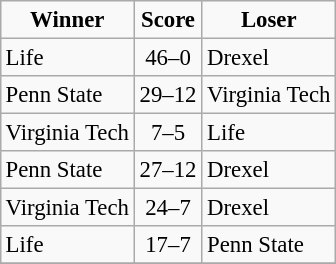<table class="wikitable" style="margin:0.5em auto; font-size:95%">
<tr>
<td align="center"><strong>Winner</strong></td>
<td align="center"><strong>Score</strong></td>
<td align="center"><strong>Loser</strong></td>
</tr>
<tr>
<td>Life</td>
<td align="center">46–0</td>
<td>Drexel</td>
</tr>
<tr>
<td>Penn State</td>
<td align="center">29–12</td>
<td>Virginia Tech</td>
</tr>
<tr>
<td>Virginia Tech</td>
<td align="center">7–5</td>
<td>Life</td>
</tr>
<tr>
<td>Penn State</td>
<td align="center">27–12</td>
<td>Drexel</td>
</tr>
<tr>
<td>Virginia Tech</td>
<td align="center">24–7</td>
<td>Drexel</td>
</tr>
<tr>
<td>Life</td>
<td align="center">17–7</td>
<td>Penn State</td>
</tr>
<tr>
</tr>
</table>
